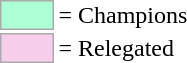<table>
<tr>
<td style="background-color:#ADFFD6; border:1px solid #aaaaaa; width:2em;"></td>
<td>= Champions</td>
</tr>
<tr>
<td style="background-color:#F6CEEC; border:1px solid #aaaaaa; width:2em;"></td>
<td>= Relegated</td>
</tr>
</table>
